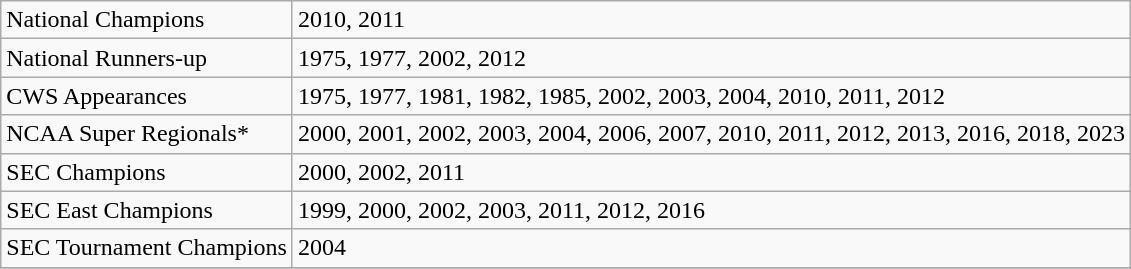<table class="wikitable">
<tr>
<td>National Champions</td>
<td>2010, 2011</td>
</tr>
<tr>
<td>National Runners-up</td>
<td>1975, 1977, 2002, 2012</td>
</tr>
<tr>
<td>CWS Appearances</td>
<td>1975, 1977, 1981, 1982, 1985, 2002, 2003, 2004, 2010, 2011, 2012</td>
</tr>
<tr>
<td>NCAA Super Regionals*</td>
<td>2000, 2001, 2002, 2003, 2004, 2006, 2007, 2010, 2011, 2012, 2013, 2016, 2018, 2023</td>
</tr>
<tr>
<td>SEC Champions</td>
<td>2000, 2002, 2011</td>
</tr>
<tr>
<td>SEC East Champions</td>
<td>1999, 2000, 2002, 2003, 2011, 2012, 2016</td>
</tr>
<tr>
<td>SEC Tournament Champions</td>
<td>2004</td>
</tr>
<tr>
</tr>
</table>
